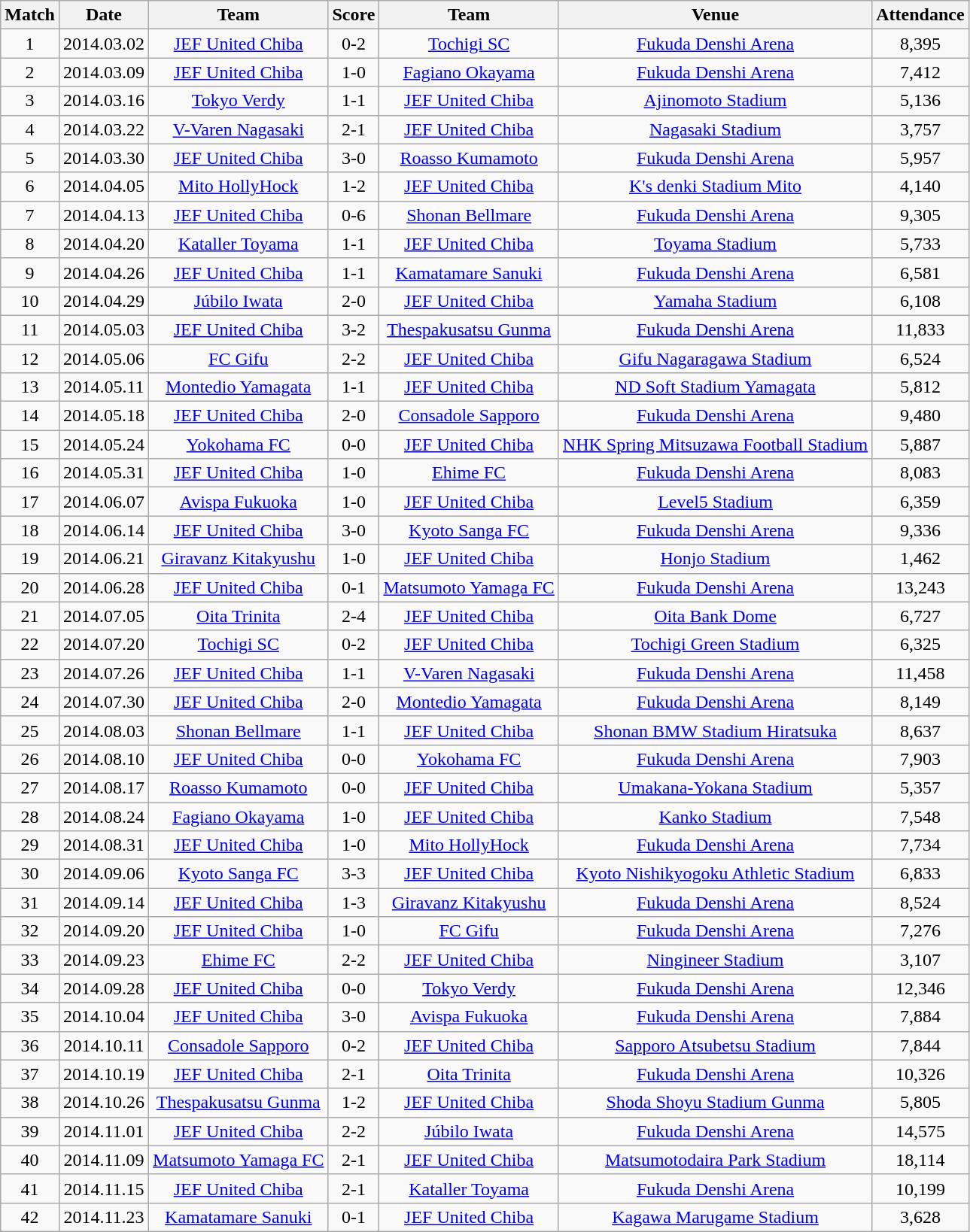<table class="wikitable" style="text-align:center;">
<tr>
<th>Match</th>
<th>Date</th>
<th>Team</th>
<th>Score</th>
<th>Team</th>
<th>Venue</th>
<th>Attendance</th>
</tr>
<tr>
<td>1</td>
<td>2014.03.02</td>
<td><a href='#'>JEF United Chiba</a></td>
<td>0-2</td>
<td><a href='#'>Tochigi SC</a></td>
<td><a href='#'>Fukuda Denshi Arena</a></td>
<td>8,395</td>
</tr>
<tr>
<td>2</td>
<td>2014.03.09</td>
<td><a href='#'>JEF United Chiba</a></td>
<td>1-0</td>
<td><a href='#'>Fagiano Okayama</a></td>
<td><a href='#'>Fukuda Denshi Arena</a></td>
<td>7,412</td>
</tr>
<tr>
<td>3</td>
<td>2014.03.16</td>
<td><a href='#'>Tokyo Verdy</a></td>
<td>1-1</td>
<td><a href='#'>JEF United Chiba</a></td>
<td><a href='#'>Ajinomoto Stadium</a></td>
<td>5,136</td>
</tr>
<tr>
<td>4</td>
<td>2014.03.22</td>
<td><a href='#'>V-Varen Nagasaki</a></td>
<td>2-1</td>
<td><a href='#'>JEF United Chiba</a></td>
<td><a href='#'>Nagasaki Stadium</a></td>
<td>3,757</td>
</tr>
<tr>
<td>5</td>
<td>2014.03.30</td>
<td><a href='#'>JEF United Chiba</a></td>
<td>3-0</td>
<td><a href='#'>Roasso Kumamoto</a></td>
<td><a href='#'>Fukuda Denshi Arena</a></td>
<td>5,957</td>
</tr>
<tr>
<td>6</td>
<td>2014.04.05</td>
<td><a href='#'>Mito HollyHock</a></td>
<td>1-2</td>
<td><a href='#'>JEF United Chiba</a></td>
<td><a href='#'>K's denki Stadium Mito</a></td>
<td>4,140</td>
</tr>
<tr>
<td>7</td>
<td>2014.04.13</td>
<td><a href='#'>JEF United Chiba</a></td>
<td>0-6</td>
<td><a href='#'>Shonan Bellmare</a></td>
<td><a href='#'>Fukuda Denshi Arena</a></td>
<td>9,305</td>
</tr>
<tr>
<td>8</td>
<td>2014.04.20</td>
<td><a href='#'>Kataller Toyama</a></td>
<td>1-1</td>
<td><a href='#'>JEF United Chiba</a></td>
<td><a href='#'>Toyama Stadium</a></td>
<td>5,733</td>
</tr>
<tr>
<td>9</td>
<td>2014.04.26</td>
<td><a href='#'>JEF United Chiba</a></td>
<td>1-1</td>
<td><a href='#'>Kamatamare Sanuki</a></td>
<td><a href='#'>Fukuda Denshi Arena</a></td>
<td>6,581</td>
</tr>
<tr>
<td>10</td>
<td>2014.04.29</td>
<td><a href='#'>Júbilo Iwata</a></td>
<td>2-0</td>
<td><a href='#'>JEF United Chiba</a></td>
<td><a href='#'>Yamaha Stadium</a></td>
<td>6,108</td>
</tr>
<tr>
<td>11</td>
<td>2014.05.03</td>
<td><a href='#'>JEF United Chiba</a></td>
<td>3-2</td>
<td><a href='#'>Thespakusatsu Gunma</a></td>
<td><a href='#'>Fukuda Denshi Arena</a></td>
<td>11,833</td>
</tr>
<tr>
<td>12</td>
<td>2014.05.06</td>
<td><a href='#'>FC Gifu</a></td>
<td>2-2</td>
<td><a href='#'>JEF United Chiba</a></td>
<td><a href='#'>Gifu Nagaragawa Stadium</a></td>
<td>6,524</td>
</tr>
<tr>
<td>13</td>
<td>2014.05.11</td>
<td><a href='#'>Montedio Yamagata</a></td>
<td>1-1</td>
<td><a href='#'>JEF United Chiba</a></td>
<td><a href='#'>ND Soft Stadium Yamagata</a></td>
<td>5,812</td>
</tr>
<tr>
<td>14</td>
<td>2014.05.18</td>
<td><a href='#'>JEF United Chiba</a></td>
<td>2-0</td>
<td><a href='#'>Consadole Sapporo</a></td>
<td><a href='#'>Fukuda Denshi Arena</a></td>
<td>9,480</td>
</tr>
<tr>
<td>15</td>
<td>2014.05.24</td>
<td><a href='#'>Yokohama FC</a></td>
<td>0-0</td>
<td><a href='#'>JEF United Chiba</a></td>
<td><a href='#'>NHK Spring Mitsuzawa Football Stadium</a></td>
<td>5,887</td>
</tr>
<tr>
<td>16</td>
<td>2014.05.31</td>
<td><a href='#'>JEF United Chiba</a></td>
<td>1-0</td>
<td><a href='#'>Ehime FC</a></td>
<td><a href='#'>Fukuda Denshi Arena</a></td>
<td>8,083</td>
</tr>
<tr>
<td>17</td>
<td>2014.06.07</td>
<td><a href='#'>Avispa Fukuoka</a></td>
<td>1-0</td>
<td><a href='#'>JEF United Chiba</a></td>
<td><a href='#'>Level5 Stadium</a></td>
<td>6,359</td>
</tr>
<tr>
<td>18</td>
<td>2014.06.14</td>
<td><a href='#'>JEF United Chiba</a></td>
<td>3-0</td>
<td><a href='#'>Kyoto Sanga FC</a></td>
<td><a href='#'>Fukuda Denshi Arena</a></td>
<td>9,336</td>
</tr>
<tr>
<td>19</td>
<td>2014.06.21</td>
<td><a href='#'>Giravanz Kitakyushu</a></td>
<td>1-0</td>
<td><a href='#'>JEF United Chiba</a></td>
<td><a href='#'>Honjo Stadium</a></td>
<td>1,462</td>
</tr>
<tr>
<td>20</td>
<td>2014.06.28</td>
<td><a href='#'>JEF United Chiba</a></td>
<td>0-1</td>
<td><a href='#'>Matsumoto Yamaga FC</a></td>
<td><a href='#'>Fukuda Denshi Arena</a></td>
<td>13,243</td>
</tr>
<tr>
<td>21</td>
<td>2014.07.05</td>
<td><a href='#'>Oita Trinita</a></td>
<td>2-4</td>
<td><a href='#'>JEF United Chiba</a></td>
<td><a href='#'>Oita Bank Dome</a></td>
<td>6,727</td>
</tr>
<tr>
<td>22</td>
<td>2014.07.20</td>
<td><a href='#'>Tochigi SC</a></td>
<td>0-2</td>
<td><a href='#'>JEF United Chiba</a></td>
<td><a href='#'>Tochigi Green Stadium</a></td>
<td>6,325</td>
</tr>
<tr>
<td>23</td>
<td>2014.07.26</td>
<td><a href='#'>JEF United Chiba</a></td>
<td>1-1</td>
<td><a href='#'>V-Varen Nagasaki</a></td>
<td><a href='#'>Fukuda Denshi Arena</a></td>
<td>11,458</td>
</tr>
<tr>
<td>24</td>
<td>2014.07.30</td>
<td><a href='#'>JEF United Chiba</a></td>
<td>2-0</td>
<td><a href='#'>Montedio Yamagata</a></td>
<td><a href='#'>Fukuda Denshi Arena</a></td>
<td>8,149</td>
</tr>
<tr>
<td>25</td>
<td>2014.08.03</td>
<td><a href='#'>Shonan Bellmare</a></td>
<td>1-1</td>
<td><a href='#'>JEF United Chiba</a></td>
<td><a href='#'>Shonan BMW Stadium Hiratsuka</a></td>
<td>8,637</td>
</tr>
<tr>
<td>26</td>
<td>2014.08.10</td>
<td><a href='#'>JEF United Chiba</a></td>
<td>0-0</td>
<td><a href='#'>Yokohama FC</a></td>
<td><a href='#'>Fukuda Denshi Arena</a></td>
<td>7,903</td>
</tr>
<tr>
<td>27</td>
<td>2014.08.17</td>
<td><a href='#'>Roasso Kumamoto</a></td>
<td>0-0</td>
<td><a href='#'>JEF United Chiba</a></td>
<td><a href='#'>Umakana-Yokana Stadium</a></td>
<td>5,357</td>
</tr>
<tr>
<td>28</td>
<td>2014.08.24</td>
<td><a href='#'>Fagiano Okayama</a></td>
<td>1-0</td>
<td><a href='#'>JEF United Chiba</a></td>
<td><a href='#'>Kanko Stadium</a></td>
<td>7,548</td>
</tr>
<tr>
<td>29</td>
<td>2014.08.31</td>
<td><a href='#'>JEF United Chiba</a></td>
<td>1-0</td>
<td><a href='#'>Mito HollyHock</a></td>
<td><a href='#'>Fukuda Denshi Arena</a></td>
<td>7,734</td>
</tr>
<tr>
<td>30</td>
<td>2014.09.06</td>
<td><a href='#'>Kyoto Sanga FC</a></td>
<td>3-3</td>
<td><a href='#'>JEF United Chiba</a></td>
<td><a href='#'>Kyoto Nishikyogoku Athletic Stadium</a></td>
<td>6,833</td>
</tr>
<tr>
<td>31</td>
<td>2014.09.14</td>
<td><a href='#'>JEF United Chiba</a></td>
<td>1-3</td>
<td><a href='#'>Giravanz Kitakyushu</a></td>
<td><a href='#'>Fukuda Denshi Arena</a></td>
<td>8,524</td>
</tr>
<tr>
<td>32</td>
<td>2014.09.20</td>
<td><a href='#'>JEF United Chiba</a></td>
<td>1-0</td>
<td><a href='#'>FC Gifu</a></td>
<td><a href='#'>Fukuda Denshi Arena</a></td>
<td>7,276</td>
</tr>
<tr>
<td>33</td>
<td>2014.09.23</td>
<td><a href='#'>Ehime FC</a></td>
<td>2-2</td>
<td><a href='#'>JEF United Chiba</a></td>
<td><a href='#'>Ningineer Stadium</a></td>
<td>3,107</td>
</tr>
<tr>
<td>34</td>
<td>2014.09.28</td>
<td><a href='#'>JEF United Chiba</a></td>
<td>0-0</td>
<td><a href='#'>Tokyo Verdy</a></td>
<td><a href='#'>Fukuda Denshi Arena</a></td>
<td>12,346</td>
</tr>
<tr>
<td>35</td>
<td>2014.10.04</td>
<td><a href='#'>JEF United Chiba</a></td>
<td>3-0</td>
<td><a href='#'>Avispa Fukuoka</a></td>
<td><a href='#'>Fukuda Denshi Arena</a></td>
<td>7,884</td>
</tr>
<tr>
<td>36</td>
<td>2014.10.11</td>
<td><a href='#'>Consadole Sapporo</a></td>
<td>0-2</td>
<td><a href='#'>JEF United Chiba</a></td>
<td><a href='#'>Sapporo Atsubetsu Stadium</a></td>
<td>7,844</td>
</tr>
<tr>
<td>37</td>
<td>2014.10.19</td>
<td><a href='#'>JEF United Chiba</a></td>
<td>2-1</td>
<td><a href='#'>Oita Trinita</a></td>
<td><a href='#'>Fukuda Denshi Arena</a></td>
<td>10,326</td>
</tr>
<tr>
<td>38</td>
<td>2014.10.26</td>
<td><a href='#'>Thespakusatsu Gunma</a></td>
<td>1-2</td>
<td><a href='#'>JEF United Chiba</a></td>
<td><a href='#'>Shoda Shoyu Stadium Gunma</a></td>
<td>5,805</td>
</tr>
<tr>
<td>39</td>
<td>2014.11.01</td>
<td><a href='#'>JEF United Chiba</a></td>
<td>2-2</td>
<td><a href='#'>Júbilo Iwata</a></td>
<td><a href='#'>Fukuda Denshi Arena</a></td>
<td>14,575</td>
</tr>
<tr>
<td>40</td>
<td>2014.11.09</td>
<td><a href='#'>Matsumoto Yamaga FC</a></td>
<td>2-1</td>
<td><a href='#'>JEF United Chiba</a></td>
<td><a href='#'>Matsumotodaira Park Stadium</a></td>
<td>18,114</td>
</tr>
<tr>
<td>41</td>
<td>2014.11.15</td>
<td><a href='#'>JEF United Chiba</a></td>
<td>2-1</td>
<td><a href='#'>Kataller Toyama</a></td>
<td><a href='#'>Fukuda Denshi Arena</a></td>
<td>10,199</td>
</tr>
<tr>
<td>42</td>
<td>2014.11.23</td>
<td><a href='#'>Kamatamare Sanuki</a></td>
<td>0-1</td>
<td><a href='#'>JEF United Chiba</a></td>
<td><a href='#'>Kagawa Marugame Stadium</a></td>
<td>3,628</td>
</tr>
</table>
